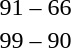<table style="text-align:center">
<tr>
<th width=200></th>
<th width=100></th>
<th width=200></th>
<th></th>
</tr>
<tr>
<td align=right><strong></strong></td>
<td>91 – 66</td>
<td align=left></td>
</tr>
<tr>
<td align=right><strong></strong></td>
<td>99 – 90</td>
<td align=left></td>
</tr>
</table>
